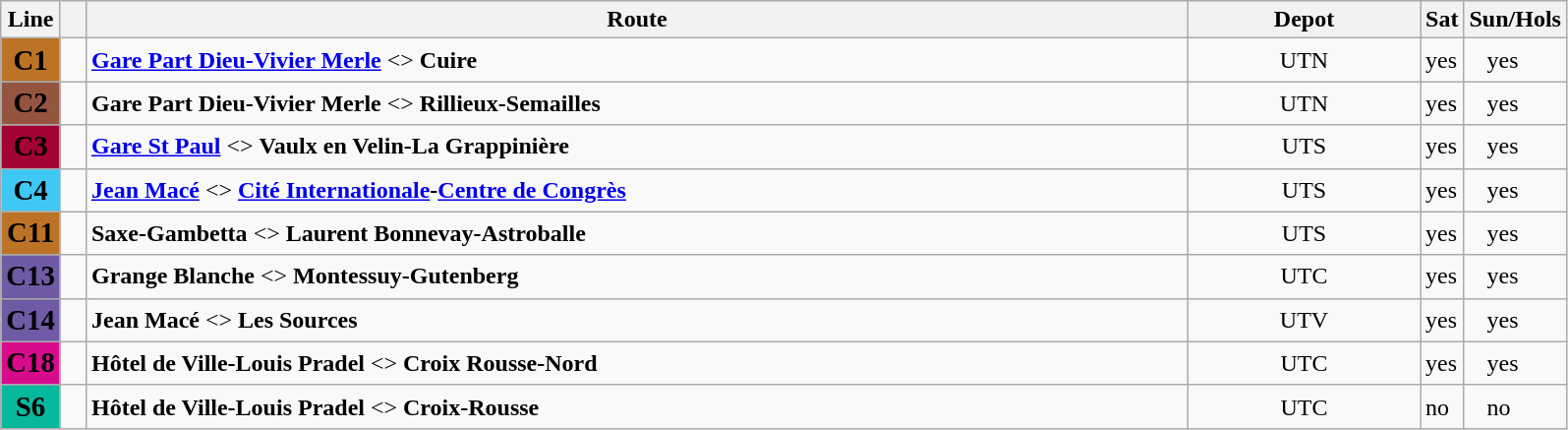<table class="wikitable">
<tr>
<th width=10px>Line</th>
<th width=10px></th>
<th width=740px>Route</th>
<th width=150px>Depot</th>
<th width=5px>Sat</th>
<th width=5px>Sun/Hols</th>
</tr>
<tr>
<td bgcolor="#bc7326"  align="center"><span><strong><big>C1</big></strong></span></td>
<td align=center></td>
<td><strong><a href='#'>Gare Part Dieu-Vivier Merle</a></strong> <> <strong>Cuire</strong></td>
<td align="center">UTN</td>
<td>yes</td>
<td>   yes</td>
</tr>
<tr>
<td bgcolor="#955440"  align="center"><span><strong><big>C2</big></strong></span></td>
<td align=center></td>
<td><strong>Gare Part Dieu-Vivier Merle</strong> <> <strong>Rillieux-Semailles</strong></td>
<td align="center">UTN</td>
<td>yes</td>
<td>   yes</td>
</tr>
<tr>
<td bgcolor="#a30234"  align="center"><span><strong><big>C3</big></strong></span></td>
<td align=center></td>
<td><strong><a href='#'>Gare St Paul</a></strong> <> <strong>Vaulx en Velin-La Grappinière</strong></td>
<td align="center">UTS</td>
<td>yes</td>
<td>   yes</td>
</tr>
<tr>
<td bgcolor="#40c8f4"  align="center"><span><strong><big>C4</big></strong></span></td>
<td align=center></td>
<td><strong><a href='#'>Jean Macé</a></strong> <> <strong><a href='#'>Cité Internationale</a>-<a href='#'>Centre de Congrès</a></strong></td>
<td align="center">UTS</td>
<td>yes</td>
<td>   yes</td>
</tr>
<tr>
<td bgcolor="#bc7326"  align="center"><span><strong><big>C11</big></strong></span></td>
<td align=center></td>
<td><strong>Saxe-Gambetta</strong> <> <strong>Laurent Bonnevay-Astroballe</strong></td>
<td align="center">UTS</td>
<td>yes</td>
<td>   yes</td>
</tr>
<tr>
<td bgcolor="#7059a5"  align="center"><span><strong><big>C13</big></strong></span></td>
<td align=center></td>
<td><strong>Grange Blanche</strong> <> <strong>Montessuy-Gutenberg</strong></td>
<td align="center">UTC</td>
<td>yes</td>
<td>   yes</td>
</tr>
<tr>
<td bgcolor="#7059a5"  align="center"><span><strong><big>C14</big></strong></span></td>
<td align=center></td>
<td><strong>Jean Macé</strong> <> <strong>Les Sources</strong></td>
<td align="center">UTV</td>
<td>yes</td>
<td>   yes</td>
</tr>
<tr>
<td bgcolor="#d80b8c"  align="center"><span><strong><big>C18</big></strong></span></td>
<td align=center></td>
<td><strong>Hôtel de Ville-Louis Pradel</strong> <> <strong>Croix Rousse-Nord</strong></td>
<td align="center">UTC</td>
<td>yes</td>
<td>   yes</td>
</tr>
<tr>
<td bgcolor="#08b89d"  align="center"><span><strong><big>S6</big></strong></span></td>
<td align=center></td>
<td><strong>Hôtel de Ville-Louis Pradel</strong> <> <strong>Croix-Rousse</strong></td>
<td align="center">UTC</td>
<td>no</td>
<td>   no</td>
</tr>
</table>
